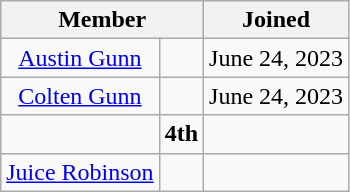<table class="wikitable sortable" style="text-align:center;">
<tr>
<th colspan="2">Member</th>
<th>Joined</th>
</tr>
<tr>
<td><a href='#'>Austin Gunn</a></td>
<td></td>
<td>June 24, 2023</td>
</tr>
<tr>
<td><a href='#'>Colten Gunn</a></td>
<td></td>
<td>June 24, 2023</td>
</tr>
<tr>
<td></td>
<td><strong>4th</strong></td>
<td><a href='#'></a></td>
</tr>
<tr>
<td><a href='#'>Juice Robinson</a></td>
<td></td>
<td><a href='#'></a></td>
</tr>
</table>
